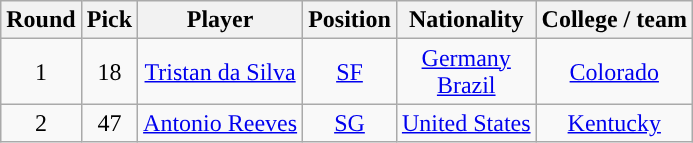<table class="wikitable sortable sortable">
<tr>
<th>Round</th>
<th>Pick</th>
<th>Player</th>
<th>Position</th>
<th>Nationality</th>
<th>College / team</th>
</tr>
<tr style="text-align: center">
<td>1</td>
<td>18</td>
<td><a href='#'>Tristan da Silva</a></td>
<td><a href='#'>SF</a></td>
<td> <a href='#'>Germany</a><br> <a href='#'>Brazil</a></td>
<td><a href='#'>Colorado</a></td>
</tr>
<tr style="text-align: center">
<td>2</td>
<td>47</td>
<td><a href='#'>Antonio Reeves</a></td>
<td><a href='#'>SG</a></td>
<td> <a href='#'>United States</a></td>
<td><a href='#'>Kentucky</a></td>
</tr>
</table>
